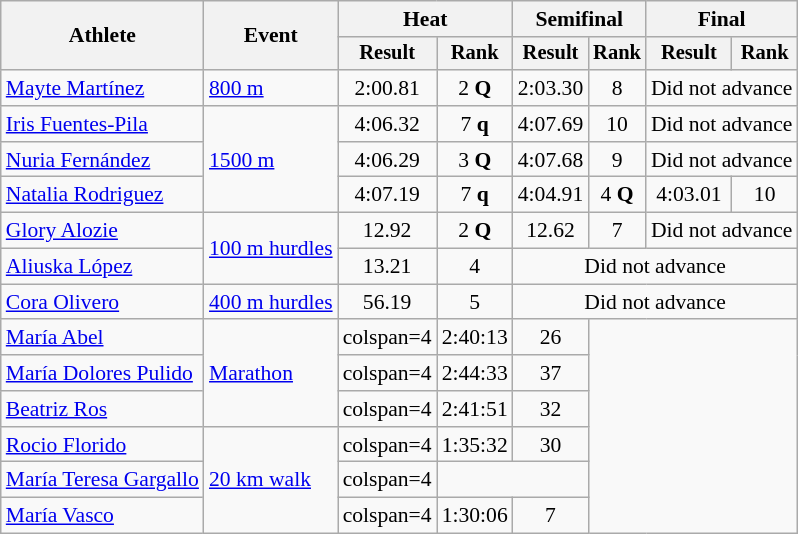<table class=wikitable style="font-size:90%">
<tr>
<th rowspan="2">Athlete</th>
<th rowspan="2">Event</th>
<th colspan="2">Heat</th>
<th colspan="2">Semifinal</th>
<th colspan="2">Final</th>
</tr>
<tr style="font-size:95%">
<th>Result</th>
<th>Rank</th>
<th>Result</th>
<th>Rank</th>
<th>Result</th>
<th>Rank</th>
</tr>
<tr align=center>
<td align=left><a href='#'>Mayte Martínez</a></td>
<td align=left><a href='#'>800 m</a></td>
<td>2:00.81</td>
<td>2 <strong>Q</strong></td>
<td>2:03.30</td>
<td>8</td>
<td colspan=2>Did not advance</td>
</tr>
<tr align=center>
<td align=left><a href='#'>Iris Fuentes-Pila</a></td>
<td align=left rowspan=3><a href='#'>1500 m</a></td>
<td>4:06.32</td>
<td>7 <strong>q</strong></td>
<td>4:07.69</td>
<td>10</td>
<td colspan=2>Did not advance</td>
</tr>
<tr align=center>
<td align=left><a href='#'>Nuria Fernández</a></td>
<td>4:06.29</td>
<td>3 <strong>Q</strong></td>
<td>4:07.68</td>
<td>9</td>
<td colspan=2>Did not advance</td>
</tr>
<tr align=center>
<td align=left><a href='#'>Natalia Rodriguez</a></td>
<td>4:07.19</td>
<td>7 <strong>q</strong></td>
<td>4:04.91</td>
<td>4 <strong>Q</strong></td>
<td>4:03.01</td>
<td>10</td>
</tr>
<tr align=center>
<td align=left><a href='#'>Glory Alozie</a></td>
<td align=left rowspan=2><a href='#'>100 m hurdles</a></td>
<td>12.92</td>
<td>2 <strong>Q</strong></td>
<td>12.62</td>
<td>7</td>
<td colspan=2>Did not advance</td>
</tr>
<tr align=center>
<td align=left><a href='#'>Aliuska López</a></td>
<td>13.21</td>
<td>4</td>
<td colspan=4>Did not advance</td>
</tr>
<tr align=center>
<td align=left><a href='#'>Cora Olivero</a></td>
<td align=left><a href='#'>400 m hurdles</a></td>
<td>56.19</td>
<td>5</td>
<td colspan=4>Did not advance</td>
</tr>
<tr align=center>
<td align=left><a href='#'>María Abel</a></td>
<td align=left rowspan=3><a href='#'>Marathon</a></td>
<td>colspan=4 </td>
<td>2:40:13</td>
<td>26</td>
</tr>
<tr align=center>
<td align=left><a href='#'>María Dolores Pulido</a></td>
<td>colspan=4 </td>
<td>2:44:33</td>
<td>37</td>
</tr>
<tr align=center>
<td align=left><a href='#'>Beatriz Ros</a></td>
<td>colspan=4 </td>
<td>2:41:51</td>
<td>32</td>
</tr>
<tr align=center>
<td align=left><a href='#'>Rocio Florido</a></td>
<td align=left rowspan=3><a href='#'>20 km walk</a></td>
<td>colspan=4 </td>
<td>1:35:32</td>
<td>30</td>
</tr>
<tr align=center>
<td align=left><a href='#'>María Teresa Gargallo</a></td>
<td>colspan=4 </td>
<td colspan=2></td>
</tr>
<tr align=center>
<td align=left><a href='#'>María Vasco</a></td>
<td>colspan=4 </td>
<td>1:30:06</td>
<td>7</td>
</tr>
</table>
